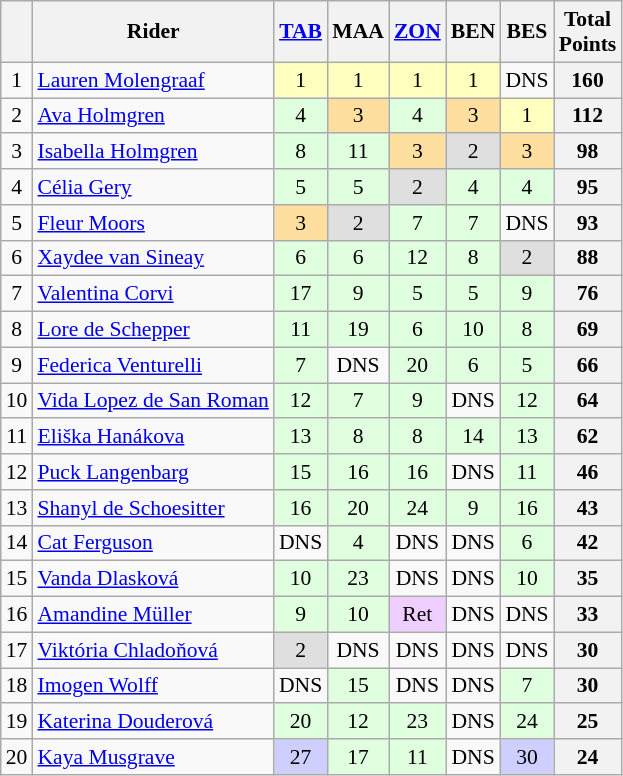<table class="wikitable" style="font-size: 90%; text-align:center">
<tr style="vertical-align:middle;">
<th style="vertical-align:middle"></th>
<th style="vertical-align:middle;background">Rider</th>
<th><a href='#'>TAB</a><br></th>
<th>MAA<br></th>
<th><a href='#'>ZON</a><br></th>
<th>BEN<br></th>
<th>BES<br></th>
<th align="center">Total<br>Points</th>
</tr>
<tr>
<td>1</td>
<td align=left> <a href='#'>Lauren Molengraaf</a></td>
<td style="background-color:#ffffbf">1</td>
<td style="background-color:#ffffbf">1</td>
<td style="background-color:#ffffbf">1</td>
<td style="background-color:#ffffbf">1</td>
<td>DNS</td>
<th>160</th>
</tr>
<tr>
<td>2</td>
<td align=left> <a href='#'>Ava Holmgren</a></td>
<td style="background-color:#dfffdf">4</td>
<td style="background-color:#FFDF9F">3</td>
<td style="background-color:#dfffdf">4</td>
<td style="background-color:#FFDF9F">3</td>
<td style="background-color:#ffffbf">1</td>
<th>112</th>
</tr>
<tr>
<td>3</td>
<td align=left> <a href='#'>Isabella Holmgren</a></td>
<td style="background-color:#dfffdf">8</td>
<td style="background-color:#dfffdf">11</td>
<td style="background-color:#FFDF9F">3</td>
<td style="background-color:#dfdfdf">2</td>
<td style="background-color:#FFDF9F">3</td>
<th>98</th>
</tr>
<tr>
<td>4</td>
<td align=left> <a href='#'>Célia Gery</a></td>
<td style="background-color:#dfffdf">5</td>
<td style="background-color:#dfffdf">5</td>
<td style="background-color:#dfdfdf">2</td>
<td style="background-color:#dfffdf">4</td>
<td style="background-color:#dfffdf">4</td>
<th>95</th>
</tr>
<tr>
<td>5</td>
<td align=left> <a href='#'>Fleur Moors</a></td>
<td style="background-color:#FFDF9F">3</td>
<td style="background-color:#dfdfdf">2</td>
<td style="background-color:#dfffdf">7</td>
<td style="background-color:#dfffdf">7</td>
<td>DNS</td>
<th>93</th>
</tr>
<tr>
<td>6</td>
<td align=left> <a href='#'>Xaydee van Sineay</a></td>
<td style="background-color:#dfffdf">6</td>
<td style="background-color:#dfffdf">6</td>
<td style="background-color:#dfffdf">12</td>
<td style="background-color:#dfffdf">8</td>
<td style="background-color:#dfdfdf">2</td>
<th>88</th>
</tr>
<tr>
<td>7</td>
<td align=left> <a href='#'>Valentina Corvi</a></td>
<td style="background-color:#dfffdf">17</td>
<td style="background-color:#dfffdf">9</td>
<td style="background-color:#dfffdf">5</td>
<td style="background-color:#dfffdf">5</td>
<td style="background-color:#dfffdf">9</td>
<th>76</th>
</tr>
<tr>
<td>8</td>
<td align=left> <a href='#'>Lore de Schepper</a></td>
<td style="background-color:#dfffdf">11</td>
<td style="background-color:#dfffdf">19</td>
<td style="background-color:#dfffdf">6</td>
<td style="background-color:#dfffdf">10</td>
<td style="background-color:#dfffdf">8</td>
<th>69</th>
</tr>
<tr>
<td>9</td>
<td align=left> <a href='#'>Federica Venturelli</a></td>
<td style="background-color:#dfffdf">7</td>
<td>DNS</td>
<td style="background-color:#dfffdf">20</td>
<td style="background-color:#dfffdf">6</td>
<td style="background-color:#dfffdf">5</td>
<th>66</th>
</tr>
<tr>
<td>10</td>
<td align=left> <a href='#'>Vida Lopez de San Roman</a></td>
<td style="background-color:#dfffdf">12</td>
<td style="background-color:#dfffdf">7</td>
<td style="background-color:#dfffdf">9</td>
<td>DNS</td>
<td style="background-color:#dfffdf">12</td>
<th>64</th>
</tr>
<tr>
<td>11</td>
<td align=left> <a href='#'>Eliška Hanákova</a></td>
<td style="background-color:#dfffdf">13</td>
<td style="background-color:#dfffdf">8</td>
<td style="background-color:#dfffdf">8</td>
<td style="background-color:#dfffdf">14</td>
<td style="background-color:#dfffdf">13</td>
<th>62</th>
</tr>
<tr>
<td>12</td>
<td align=left> <a href='#'>Puck Langenbarg</a></td>
<td style="background-color:#dfffdf">15</td>
<td style="background-color:#dfffdf">16</td>
<td style="background-color:#dfffdf">16</td>
<td>DNS</td>
<td style="background-color:#dfffdf">11</td>
<th>46</th>
</tr>
<tr>
<td>13</td>
<td align=left> <a href='#'>Shanyl de Schoesitter</a></td>
<td style="background-color:#dfffdf">16</td>
<td style="background-color:#dfffdf">20</td>
<td style="background-color:#dfffdf">24</td>
<td style="background-color:#dfffdf">9</td>
<td style="background-color:#dfffdf">16</td>
<th>43</th>
</tr>
<tr>
<td>14</td>
<td align=left> <a href='#'>Cat Ferguson</a></td>
<td>DNS</td>
<td style="background-color:#dfffdf">4</td>
<td>DNS</td>
<td>DNS</td>
<td style="background-color:#dfffdf">6</td>
<th>42</th>
</tr>
<tr>
<td>15</td>
<td align=left> <a href='#'>Vanda Dlasková</a></td>
<td style="background-color:#dfffdf">10</td>
<td style="background-color:#dfffdf">23</td>
<td>DNS</td>
<td>DNS</td>
<td style="background-color:#dfffdf">10</td>
<th>35</th>
</tr>
<tr>
<td>16</td>
<td align=left> <a href='#'>Amandine Müller</a></td>
<td style="background-color:#dfffdf">9</td>
<td style="background-color:#dfffdf">10</td>
<td style="background-color:#efcfff">Ret</td>
<td>DNS</td>
<td>DNS</td>
<th>33</th>
</tr>
<tr>
<td>17</td>
<td align=left> <a href='#'>Viktória Chladoňová</a></td>
<td style="background-color:#dfdfdf">2</td>
<td>DNS</td>
<td>DNS</td>
<td>DNS</td>
<td>DNS</td>
<th>30</th>
</tr>
<tr>
<td>18</td>
<td align=left> <a href='#'>Imogen Wolff</a></td>
<td>DNS</td>
<td style="background-color:#dfffdf">15</td>
<td>DNS</td>
<td>DNS</td>
<td style="background-color:#dfffdf">7</td>
<th>30</th>
</tr>
<tr>
<td>19</td>
<td align=left> <a href='#'>Katerina Douderová</a></td>
<td style="background-color:#dfffdf">20</td>
<td style="background-color:#dfffdf">12</td>
<td style="background-color:#dfffdf">23</td>
<td>DNS</td>
<td style="background-color:#dfffdf">24</td>
<th>25</th>
</tr>
<tr>
<td>20</td>
<td align=left> <a href='#'>Kaya Musgrave</a></td>
<td style="background-color:#CFCFFF">27</td>
<td style="background-color:#dfffdf">17</td>
<td style="background-color:#dfffdf">11</td>
<td>DNS</td>
<td style="background-color:#CFCFFF">30</td>
<th>24</th>
</tr>
</table>
